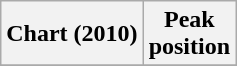<table class="wikitable sortable">
<tr>
<th>Chart (2010)</th>
<th>Peak<br>position</th>
</tr>
<tr>
</tr>
</table>
